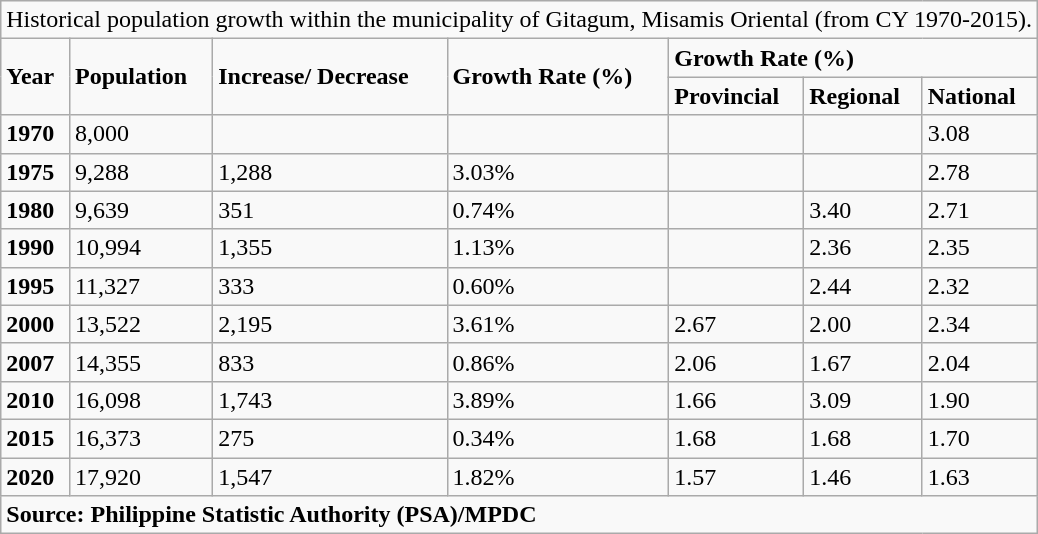<table class="wikitable">
<tr>
<td colspan="7">Historical population growth within the municipality of Gitagum, Misamis Oriental (from CY 1970-2015).</td>
</tr>
<tr>
<td rowspan="2"><strong>Year</strong></td>
<td rowspan="2"><strong>Population</strong></td>
<td rowspan="2"><strong>Increase/ Decrease</strong></td>
<td rowspan="2"><strong>Growth Rate (%)</strong></td>
<td colspan="3"><strong>Growth Rate (%)</strong></td>
</tr>
<tr>
<td><strong>Provincial</strong></td>
<td><strong>Regional</strong></td>
<td><strong>National</strong></td>
</tr>
<tr>
<td><strong>1970</strong></td>
<td>8,000</td>
<td></td>
<td></td>
<td></td>
<td></td>
<td>3.08</td>
</tr>
<tr>
<td><strong>1975</strong></td>
<td>9,288</td>
<td>1,288</td>
<td>3.03%</td>
<td></td>
<td></td>
<td>2.78</td>
</tr>
<tr>
<td><strong>1980</strong></td>
<td>9,639</td>
<td>351</td>
<td>0.74%</td>
<td></td>
<td>3.40</td>
<td>2.71</td>
</tr>
<tr>
<td><strong>1990</strong></td>
<td>10,994</td>
<td>1,355</td>
<td>1.13%</td>
<td></td>
<td>2.36</td>
<td>2.35</td>
</tr>
<tr>
<td><strong>1995</strong></td>
<td>11,327</td>
<td>333</td>
<td>0.60%</td>
<td></td>
<td>2.44</td>
<td>2.32</td>
</tr>
<tr>
<td><strong>2000</strong></td>
<td>13,522</td>
<td>2,195</td>
<td>3.61%</td>
<td>2.67</td>
<td>2.00</td>
<td>2.34</td>
</tr>
<tr>
<td><strong>2007</strong></td>
<td>14,355</td>
<td>833</td>
<td>0.86%</td>
<td>2.06</td>
<td>1.67</td>
<td>2.04</td>
</tr>
<tr>
<td><strong>2010</strong></td>
<td>16,098</td>
<td>1,743</td>
<td>3.89%</td>
<td>1.66</td>
<td>3.09</td>
<td>1.90</td>
</tr>
<tr>
<td><strong>2015</strong></td>
<td>16,373</td>
<td>275</td>
<td>0.34%</td>
<td>1.68</td>
<td>1.68</td>
<td>1.70</td>
</tr>
<tr>
<td><strong>2020</strong></td>
<td>17,920</td>
<td>1,547</td>
<td>1.82%</td>
<td>1.57</td>
<td>1.46</td>
<td>1.63</td>
</tr>
<tr>
<td colspan="7"><strong>Source: Philippine Statistic Authority (PSA)/MPDC</strong></td>
</tr>
</table>
